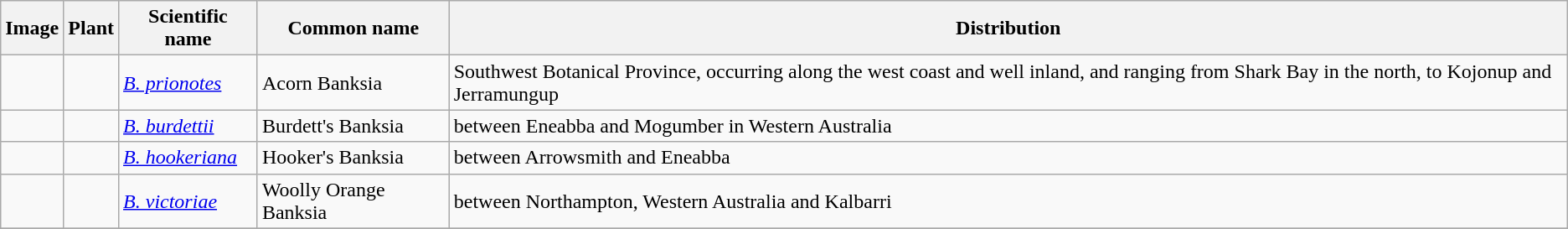<table class="wikitable">
<tr>
<th>Image</th>
<th>Plant</th>
<th>Scientific name</th>
<th>Common name</th>
<th>Distribution</th>
</tr>
<tr>
<td></td>
<td></td>
<td><em><a href='#'>B. prionotes</a></em></td>
<td>Acorn Banksia</td>
<td>Southwest Botanical Province, occurring  along the west coast and well inland, and ranging from Shark Bay  in the north, to Kojonup  and Jerramungup</td>
</tr>
<tr>
<td></td>
<td></td>
<td><em><a href='#'>B. burdettii</a></em></td>
<td>Burdett's Banksia</td>
<td>between Eneabba and Mogumber in Western Australia</td>
</tr>
<tr>
<td></td>
<td></td>
<td><em><a href='#'>B. hookeriana</a></em></td>
<td>Hooker's Banksia</td>
<td>between Arrowsmith and Eneabba</td>
</tr>
<tr>
<td></td>
<td></td>
<td><em><a href='#'>B. victoriae</a></em></td>
<td>Woolly Orange Banksia</td>
<td>between Northampton, Western Australia and Kalbarri</td>
</tr>
<tr>
</tr>
</table>
